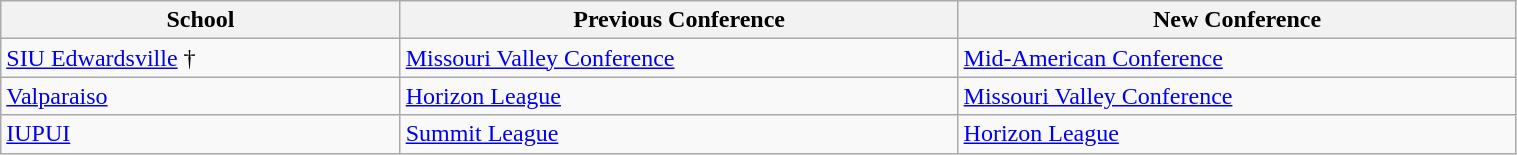<table class="wikitable sortable" style="width:80%; text-align:center; font-size:100%; text-align:left;">
<tr>
<th>School</th>
<th>Previous Conference</th>
<th>New Conference</th>
</tr>
<tr>
<td><a href='#'>SIU Edwardsville</a> †</td>
<td><a href='#'>Missouri Valley Conference</a></td>
<td><a href='#'>Mid-American Conference</a></td>
</tr>
<tr>
<td><a href='#'>Valparaiso</a></td>
<td><a href='#'>Horizon League</a></td>
<td><a href='#'>Missouri Valley Conference</a></td>
</tr>
<tr>
<td><a href='#'>IUPUI</a></td>
<td><a href='#'>Summit League</a></td>
<td><a href='#'>Horizon League</a></td>
</tr>
</table>
